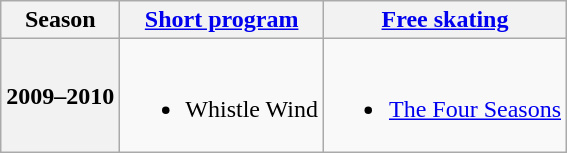<table class=wikitable style=text-align:center>
<tr>
<th>Season</th>
<th><a href='#'>Short program</a></th>
<th><a href='#'>Free skating</a></th>
</tr>
<tr>
<th>2009–2010 <br> </th>
<td><br><ul><li>Whistle Wind <br></li></ul></td>
<td><br><ul><li><a href='#'>The Four Seasons</a> <br></li></ul></td>
</tr>
</table>
